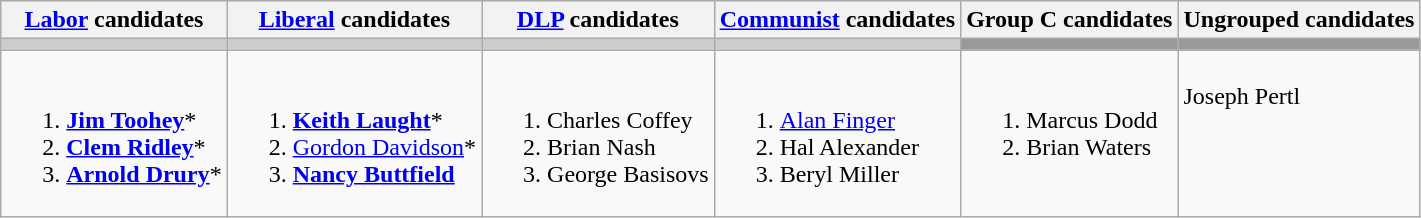<table class="wikitable">
<tr>
<th><a href='#'>Labor</a> candidates</th>
<th><a href='#'>Liberal</a> candidates</th>
<th><a href='#'>DLP</a> candidates</th>
<th><a href='#'>Communist</a> candidates</th>
<th>Group C candidates</th>
<th>Ungrouped candidates</th>
</tr>
<tr bgcolor="#cccccc">
<td></td>
<td></td>
<td></td>
<td></td>
<td bgcolor="#999999"></td>
<td bgcolor="#999999"></td>
</tr>
<tr>
<td><br><ol><li><strong><a href='#'>Jim Toohey</a></strong>*</li><li><strong><a href='#'>Clem Ridley</a></strong>*</li><li><strong><a href='#'>Arnold Drury</a></strong>*</li></ol></td>
<td><br><ol><li><strong><a href='#'>Keith Laught</a></strong>*</li><li><a href='#'>Gordon Davidson</a>*</li><li><strong><a href='#'>Nancy Buttfield</a></strong></li></ol></td>
<td valign=top><br><ol><li>Charles Coffey</li><li>Brian Nash</li><li>George Basisovs</li></ol></td>
<td valign=top><br><ol><li><a href='#'>Alan Finger</a></li><li>Hal Alexander</li><li>Beryl Miller</li></ol></td>
<td valign=top><br><ol><li>Marcus Dodd</li><li>Brian Waters</li></ol></td>
<td valign=top><br>Joseph Pertl</td>
</tr>
</table>
